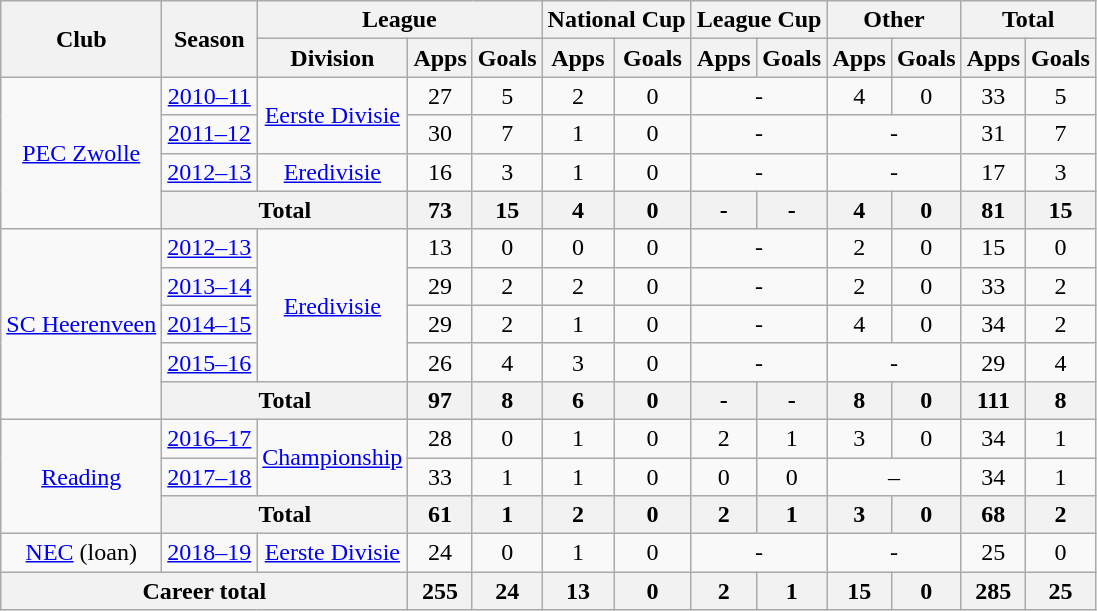<table class="wikitable" style="text-align: center;">
<tr>
<th rowspan="2">Club</th>
<th rowspan="2">Season</th>
<th colspan="3">League</th>
<th colspan="2">National Cup</th>
<th colspan="2">League Cup</th>
<th colspan="2">Other</th>
<th colspan="2">Total</th>
</tr>
<tr>
<th>Division</th>
<th>Apps</th>
<th>Goals</th>
<th>Apps</th>
<th>Goals</th>
<th>Apps</th>
<th>Goals</th>
<th>Apps</th>
<th>Goals</th>
<th>Apps</th>
<th>Goals</th>
</tr>
<tr>
<td rowspan="4"><a href='#'>PEC Zwolle</a></td>
<td><a href='#'>2010–11</a></td>
<td rowspan="2"><a href='#'>Eerste Divisie</a></td>
<td>27</td>
<td>5</td>
<td>2</td>
<td>0</td>
<td colspan="2">-</td>
<td>4</td>
<td>0</td>
<td>33</td>
<td>5</td>
</tr>
<tr>
<td><a href='#'>2011–12</a></td>
<td>30</td>
<td>7</td>
<td>1</td>
<td>0</td>
<td colspan="2">-</td>
<td colspan="2">-</td>
<td>31</td>
<td>7</td>
</tr>
<tr>
<td><a href='#'>2012–13</a></td>
<td><a href='#'>Eredivisie</a></td>
<td>16</td>
<td>3</td>
<td>1</td>
<td>0</td>
<td colspan="2">-</td>
<td colspan="2">-</td>
<td>17</td>
<td>3</td>
</tr>
<tr>
<th colspan="2">Total</th>
<th>73</th>
<th>15</th>
<th>4</th>
<th>0</th>
<th>-</th>
<th>-</th>
<th>4</th>
<th>0</th>
<th>81</th>
<th>15</th>
</tr>
<tr>
<td rowspan="5"><a href='#'>SC Heerenveen</a></td>
<td><a href='#'>2012–13</a></td>
<td rowspan="4"><a href='#'>Eredivisie</a></td>
<td>13</td>
<td>0</td>
<td>0</td>
<td>0</td>
<td colspan="2">-</td>
<td>2</td>
<td>0</td>
<td>15</td>
<td>0</td>
</tr>
<tr>
<td><a href='#'>2013–14</a></td>
<td>29</td>
<td>2</td>
<td>2</td>
<td>0</td>
<td colspan="2">-</td>
<td>2</td>
<td>0</td>
<td>33</td>
<td>2</td>
</tr>
<tr>
<td><a href='#'>2014–15</a></td>
<td>29</td>
<td>2</td>
<td>1</td>
<td>0</td>
<td colspan="2">-</td>
<td>4</td>
<td>0</td>
<td>34</td>
<td>2</td>
</tr>
<tr>
<td><a href='#'>2015–16</a></td>
<td>26</td>
<td>4</td>
<td>3</td>
<td>0</td>
<td colspan="2">-</td>
<td colspan="2">-</td>
<td>29</td>
<td>4</td>
</tr>
<tr>
<th colspan="2">Total</th>
<th>97</th>
<th>8</th>
<th>6</th>
<th>0</th>
<th>-</th>
<th>-</th>
<th>8</th>
<th>0</th>
<th>111</th>
<th>8</th>
</tr>
<tr>
<td rowspan="3"><a href='#'>Reading</a></td>
<td><a href='#'>2016–17</a></td>
<td rowspan="2"><a href='#'>Championship</a></td>
<td>28</td>
<td>0</td>
<td>1</td>
<td>0</td>
<td>2</td>
<td>1</td>
<td>3</td>
<td>0</td>
<td>34</td>
<td>1</td>
</tr>
<tr>
<td><a href='#'>2017–18</a></td>
<td>33</td>
<td>1</td>
<td>1</td>
<td>0</td>
<td>0</td>
<td>0</td>
<td colspan="2">–</td>
<td>34</td>
<td>1</td>
</tr>
<tr>
<th colspan="2">Total</th>
<th>61</th>
<th>1</th>
<th>2</th>
<th>0</th>
<th>2</th>
<th>1</th>
<th>3</th>
<th>0</th>
<th>68</th>
<th>2</th>
</tr>
<tr>
<td><a href='#'>NEC</a> (loan)</td>
<td><a href='#'>2018–19</a></td>
<td><a href='#'>Eerste Divisie</a></td>
<td>24</td>
<td>0</td>
<td>1</td>
<td>0</td>
<td colspan="2">-</td>
<td colspan="2">-</td>
<td>25</td>
<td>0</td>
</tr>
<tr>
<th colspan="3">Career total</th>
<th>255</th>
<th>24</th>
<th>13</th>
<th>0</th>
<th>2</th>
<th>1</th>
<th>15</th>
<th>0</th>
<th>285</th>
<th>25</th>
</tr>
</table>
